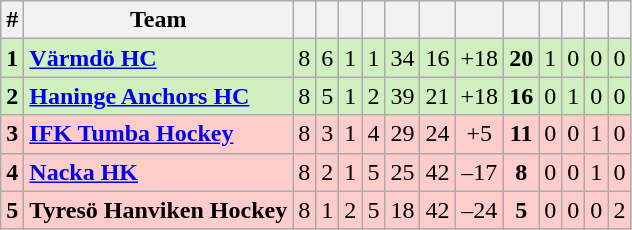<table class="wikitable sortable">
<tr>
<th>#</th>
<th>Team</th>
<th></th>
<th></th>
<th></th>
<th></th>
<th></th>
<th></th>
<th></th>
<th></th>
<th></th>
<th></th>
<th></th>
<th></th>
</tr>
<tr style="background: #D0F0C0;">
<td><strong>1</strong></td>
<td> <strong><a href='#'>Värmdö HC</a></strong></td>
<td style="text-align: center;">8</td>
<td style="text-align: center;">6</td>
<td style="text-align: center;">1</td>
<td style="text-align: center;">1</td>
<td style="text-align: center;">34</td>
<td style="text-align: center;">16</td>
<td style="text-align: center;">+18</td>
<td style="text-align: center;"><strong>20</strong></td>
<td style="text-align: center;">1</td>
<td style="text-align: center;">0</td>
<td style="text-align: center;">0</td>
<td style="text-align: center;">0</td>
</tr>
<tr style="background: #D0F0C0;">
<td><strong>2</strong></td>
<td> <strong><a href='#'>Haninge Anchors HC</a></strong></td>
<td style="text-align: center;">8</td>
<td style="text-align: center;">5</td>
<td style="text-align: center;">1</td>
<td style="text-align: center;">2</td>
<td style="text-align: center;">39</td>
<td style="text-align: center;">21</td>
<td style="text-align: center;">+18</td>
<td style="text-align: center;"><strong>16</strong></td>
<td style="text-align: center;">0</td>
<td style="text-align: center;">1</td>
<td style="text-align: center;">0</td>
<td style="text-align: center;">0</td>
</tr>
<tr style="background: #FFCCCC;">
<td><strong>3</strong></td>
<td> <strong><a href='#'>IFK Tumba Hockey</a></strong></td>
<td style="text-align: center;">8</td>
<td style="text-align: center;">3</td>
<td style="text-align: center;">1</td>
<td style="text-align: center;">4</td>
<td style="text-align: center;">29</td>
<td style="text-align: center;">24</td>
<td style="text-align: center;">+5</td>
<td style="text-align: center;"><strong>11</strong></td>
<td style="text-align: center;">0</td>
<td style="text-align: center;">0</td>
<td style="text-align: center;">1</td>
<td style="text-align: center;">0</td>
</tr>
<tr style="background: #FFCCCC;">
<td><strong>4</strong></td>
<td> <strong><a href='#'>Nacka HK</a></strong></td>
<td style="text-align: center;">8</td>
<td style="text-align: center;">2</td>
<td style="text-align: center;">1</td>
<td style="text-align: center;">5</td>
<td style="text-align: center;">25</td>
<td style="text-align: center;">42</td>
<td style="text-align: center;">–17</td>
<td style="text-align: center;"><strong>8</strong></td>
<td style="text-align: center;">0</td>
<td style="text-align: center;">0</td>
<td style="text-align: center;">1</td>
<td style="text-align: center;">0</td>
</tr>
<tr style="background: #FFCCCC;">
<td><strong>5</strong></td>
<td><strong>Tyresö Hanviken Hockey</strong></td>
<td style="text-align: center;">8</td>
<td style="text-align: center;">1</td>
<td style="text-align: center;">2</td>
<td style="text-align: center;">5</td>
<td style="text-align: center;">18</td>
<td style="text-align: center;">42</td>
<td style="text-align: center;">–24</td>
<td style="text-align: center;"><strong>5</strong></td>
<td style="text-align: center;">0</td>
<td style="text-align: center;">0</td>
<td style="text-align: center;">0</td>
<td style="text-align: center;">2</td>
</tr>
</table>
